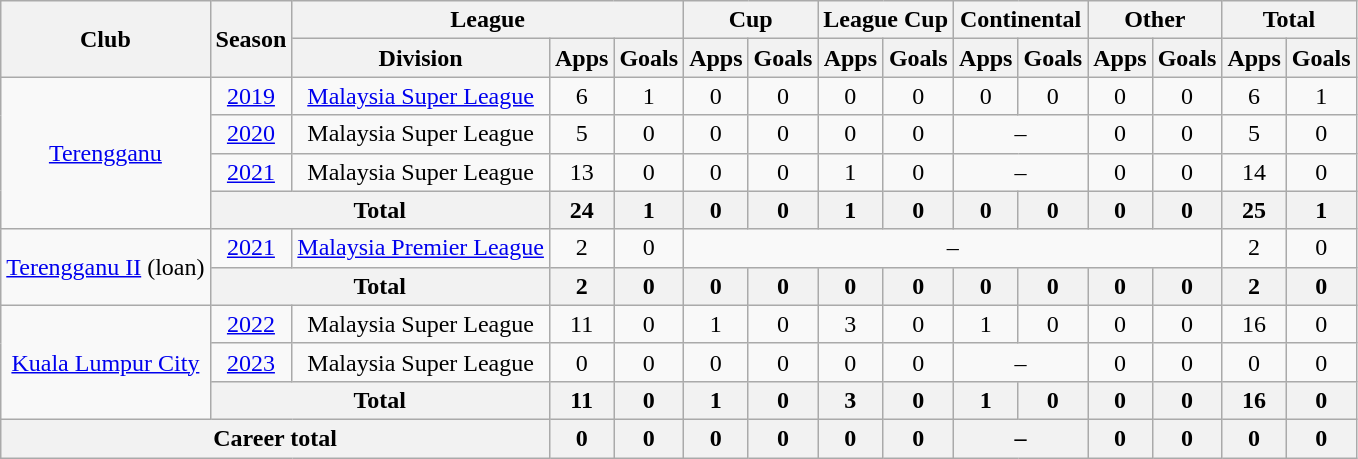<table class=wikitable style=text-align:center>
<tr>
<th rowspan="2">Club</th>
<th rowspan="2">Season</th>
<th colspan="3">League</th>
<th colspan="2">Cup</th>
<th colspan="2">League Cup</th>
<th colspan="2">Continental</th>
<th colspan="2">Other</th>
<th colspan="2">Total</th>
</tr>
<tr>
<th>Division</th>
<th>Apps</th>
<th>Goals</th>
<th>Apps</th>
<th>Goals</th>
<th>Apps</th>
<th>Goals</th>
<th>Apps</th>
<th>Goals</th>
<th>Apps</th>
<th>Goals</th>
<th>Apps</th>
<th>Goals</th>
</tr>
<tr>
<td rowspan="4" valign="center"><a href='#'>Terengganu</a></td>
<td><a href='#'>2019</a></td>
<td><a href='#'>Malaysia Super League</a></td>
<td>6</td>
<td>1</td>
<td>0</td>
<td>0</td>
<td>0</td>
<td>0</td>
<td>0</td>
<td>0</td>
<td>0</td>
<td>0</td>
<td>6</td>
<td>1</td>
</tr>
<tr>
<td><a href='#'>2020</a></td>
<td>Malaysia Super League</td>
<td>5</td>
<td>0</td>
<td>0</td>
<td>0</td>
<td>0</td>
<td>0</td>
<td colspan="2">–</td>
<td>0</td>
<td>0</td>
<td>5</td>
<td>0</td>
</tr>
<tr>
<td><a href='#'>2021</a></td>
<td>Malaysia Super League</td>
<td>13</td>
<td>0</td>
<td>0</td>
<td>0</td>
<td>1</td>
<td>0</td>
<td colspan="2">–</td>
<td>0</td>
<td>0</td>
<td>14</td>
<td>0</td>
</tr>
<tr>
<th colspan="2">Total</th>
<th>24</th>
<th>1</th>
<th>0</th>
<th>0</th>
<th>1</th>
<th>0</th>
<th>0</th>
<th>0</th>
<th>0</th>
<th>0</th>
<th>25</th>
<th>1</th>
</tr>
<tr>
<td rowspan="2" valign="center"><a href='#'>Terengganu II</a> (loan)</td>
<td><a href='#'>2021</a></td>
<td><a href='#'>Malaysia Premier League</a></td>
<td>2</td>
<td>0</td>
<td colspan="8">–</td>
<td>2</td>
<td>0</td>
</tr>
<tr>
<th colspan="2">Total</th>
<th>2</th>
<th>0</th>
<th>0</th>
<th>0</th>
<th>0</th>
<th>0</th>
<th>0</th>
<th>0</th>
<th>0</th>
<th>0</th>
<th>2</th>
<th>0</th>
</tr>
<tr>
<td rowspan="3" valign="center"><a href='#'>Kuala Lumpur City</a></td>
<td><a href='#'>2022</a></td>
<td>Malaysia Super League</td>
<td>11</td>
<td>0</td>
<td>1</td>
<td>0</td>
<td>3</td>
<td>0</td>
<td>1</td>
<td>0</td>
<td>0</td>
<td>0</td>
<td>16</td>
<td>0</td>
</tr>
<tr>
<td><a href='#'>2023</a></td>
<td>Malaysia Super League</td>
<td>0</td>
<td>0</td>
<td>0</td>
<td>0</td>
<td>0</td>
<td>0</td>
<td colspan="2">–</td>
<td>0</td>
<td>0</td>
<td>0</td>
<td>0</td>
</tr>
<tr>
<th colspan="2">Total</th>
<th>11</th>
<th>0</th>
<th>1</th>
<th>0</th>
<th>3</th>
<th>0</th>
<th>1</th>
<th>0</th>
<th>0</th>
<th>0</th>
<th>16</th>
<th>0</th>
</tr>
<tr>
<th colspan=3>Career total</th>
<th>0</th>
<th>0</th>
<th>0</th>
<th>0</th>
<th>0</th>
<th>0</th>
<th colspan="2">–</th>
<th>0</th>
<th>0</th>
<th>0</th>
<th>0</th>
</tr>
</table>
